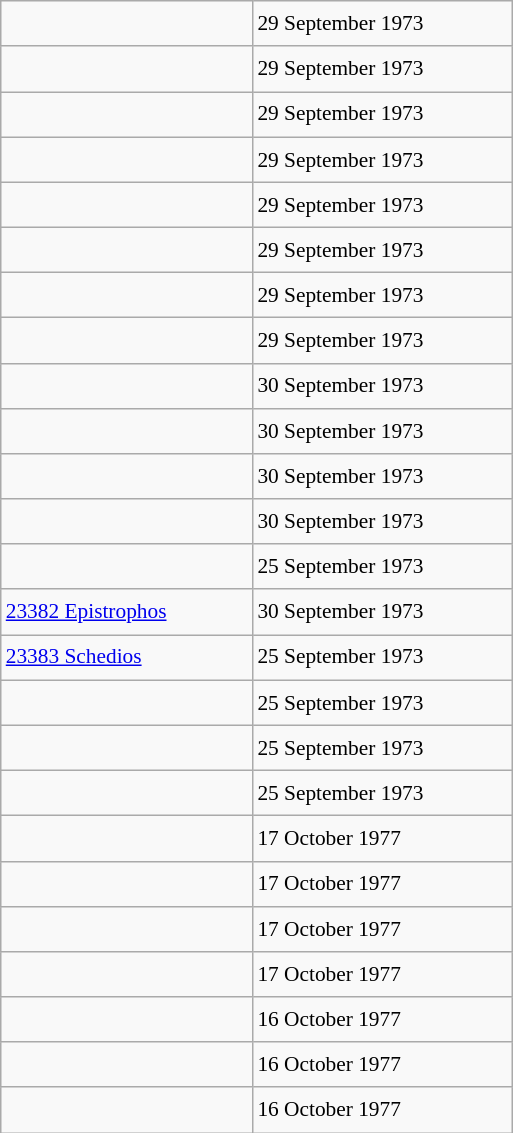<table class="wikitable" style="font-size: 89%; float: left; width: 24em; margin-right: 1em; line-height: 1.65em">
<tr>
<td></td>
<td>29 September 1973</td>
</tr>
<tr>
<td></td>
<td>29 September 1973</td>
</tr>
<tr>
<td></td>
<td>29 September 1973</td>
</tr>
<tr>
<td></td>
<td>29 September 1973</td>
</tr>
<tr>
<td></td>
<td>29 September 1973</td>
</tr>
<tr>
<td></td>
<td>29 September 1973</td>
</tr>
<tr>
<td></td>
<td>29 September 1973</td>
</tr>
<tr>
<td></td>
<td>29 September 1973</td>
</tr>
<tr>
<td></td>
<td>30 September 1973</td>
</tr>
<tr>
<td></td>
<td>30 September 1973</td>
</tr>
<tr>
<td></td>
<td>30 September 1973</td>
</tr>
<tr>
<td></td>
<td>30 September 1973</td>
</tr>
<tr>
<td></td>
<td>25 September 1973</td>
</tr>
<tr>
<td><a href='#'>23382 Epistrophos</a></td>
<td>30 September 1973</td>
</tr>
<tr>
<td><a href='#'>23383 Schedios</a></td>
<td>25 September 1973</td>
</tr>
<tr>
<td></td>
<td>25 September 1973</td>
</tr>
<tr>
<td></td>
<td>25 September 1973</td>
</tr>
<tr>
<td></td>
<td>25 September 1973</td>
</tr>
<tr>
<td></td>
<td>17 October 1977</td>
</tr>
<tr>
<td></td>
<td>17 October 1977</td>
</tr>
<tr>
<td></td>
<td>17 October 1977</td>
</tr>
<tr>
<td></td>
<td>17 October 1977</td>
</tr>
<tr>
<td></td>
<td>16 October 1977</td>
</tr>
<tr>
<td></td>
<td>16 October 1977</td>
</tr>
<tr>
<td></td>
<td>16 October 1977</td>
</tr>
</table>
